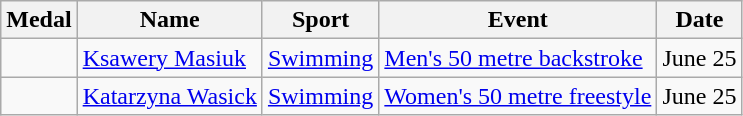<table class="wikitable sortable">
<tr>
<th>Medal</th>
<th>Name</th>
<th>Sport</th>
<th>Event</th>
<th>Date</th>
</tr>
<tr>
<td></td>
<td><a href='#'>Ksawery Masiuk</a></td>
<td><a href='#'>Swimming</a></td>
<td><a href='#'>Men's 50 metre backstroke</a></td>
<td>June 25</td>
</tr>
<tr>
<td></td>
<td><a href='#'>Katarzyna Wasick</a></td>
<td><a href='#'>Swimming</a></td>
<td><a href='#'>Women's 50 metre freestyle</a></td>
<td>June 25</td>
</tr>
</table>
